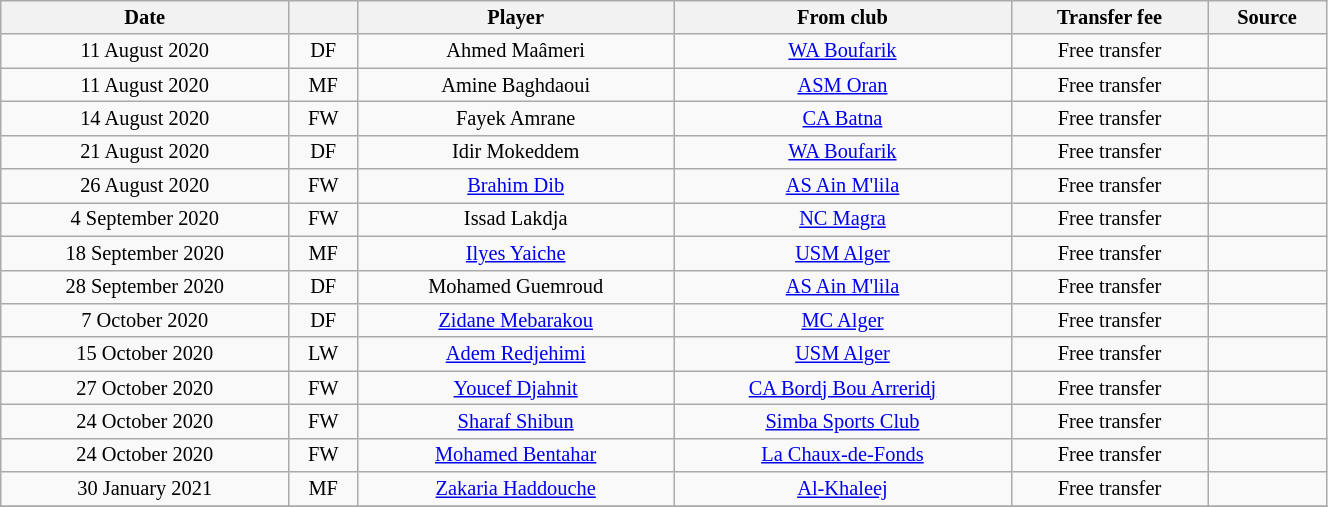<table class="wikitable sortable" style="width:70%; text-align:center; font-size:85%; text-align:centre;">
<tr>
<th>Date</th>
<th></th>
<th>Player</th>
<th>From club</th>
<th>Transfer fee</th>
<th>Source</th>
</tr>
<tr>
<td>11 August 2020</td>
<td>DF</td>
<td> Ahmed Maâmeri</td>
<td><a href='#'>WA Boufarik</a></td>
<td>Free transfer</td>
<td></td>
</tr>
<tr>
<td>11 August 2020</td>
<td>MF</td>
<td> Amine Baghdaoui</td>
<td><a href='#'>ASM Oran</a></td>
<td>Free transfer</td>
<td></td>
</tr>
<tr>
<td>14 August 2020</td>
<td>FW</td>
<td> Fayek Amrane</td>
<td><a href='#'>CA Batna</a></td>
<td>Free transfer</td>
<td></td>
</tr>
<tr>
<td>21 August 2020</td>
<td>DF</td>
<td> Idir Mokeddem</td>
<td><a href='#'>WA Boufarik</a></td>
<td>Free transfer</td>
<td></td>
</tr>
<tr>
<td>26 August 2020</td>
<td>FW</td>
<td> <a href='#'>Brahim Dib</a></td>
<td><a href='#'>AS Ain M'lila</a></td>
<td>Free transfer</td>
<td></td>
</tr>
<tr>
<td>4 September 2020</td>
<td>FW</td>
<td> Issad Lakdja</td>
<td><a href='#'>NC Magra</a></td>
<td>Free transfer</td>
<td></td>
</tr>
<tr>
<td>18 September 2020</td>
<td>MF</td>
<td> <a href='#'>Ilyes Yaiche</a></td>
<td><a href='#'>USM Alger</a></td>
<td>Free transfer</td>
<td></td>
</tr>
<tr>
<td>28 September 2020</td>
<td>DF</td>
<td> Mohamed Guemroud</td>
<td><a href='#'>AS Ain M'lila</a></td>
<td>Free transfer</td>
<td></td>
</tr>
<tr>
<td>7 October 2020</td>
<td>DF</td>
<td> <a href='#'>Zidane Mebarakou</a></td>
<td><a href='#'>MC Alger</a></td>
<td>Free transfer</td>
<td></td>
</tr>
<tr>
<td>15 October 2020</td>
<td>LW</td>
<td> <a href='#'>Adem Redjehimi</a></td>
<td><a href='#'>USM Alger</a></td>
<td>Free transfer</td>
<td></td>
</tr>
<tr>
<td>27 October 2020</td>
<td>FW</td>
<td> <a href='#'>Youcef Djahnit</a></td>
<td><a href='#'>CA Bordj Bou Arreridj</a></td>
<td>Free transfer</td>
<td></td>
</tr>
<tr>
<td>24 October 2020</td>
<td>FW</td>
<td> <a href='#'>Sharaf Shibun</a></td>
<td> <a href='#'>Simba Sports Club</a></td>
<td>Free transfer</td>
<td></td>
</tr>
<tr>
<td>24 October 2020</td>
<td>FW</td>
<td> <a href='#'>Mohamed Bentahar</a></td>
<td> <a href='#'>La Chaux-de-Fonds</a></td>
<td>Free transfer</td>
<td></td>
</tr>
<tr>
<td>30 January 2021</td>
<td>MF</td>
<td> <a href='#'>Zakaria Haddouche</a></td>
<td> <a href='#'>Al-Khaleej</a></td>
<td>Free transfer</td>
<td></td>
</tr>
<tr>
</tr>
</table>
